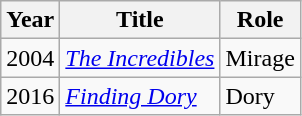<table class="wikitable sortable">
<tr>
<th>Year</th>
<th>Title</th>
<th>Role</th>
</tr>
<tr>
<td>2004</td>
<td><em><a href='#'>The Incredibles</a></em></td>
<td>Mirage</td>
</tr>
<tr>
<td>2016</td>
<td><em><a href='#'>Finding Dory</a></em></td>
<td>Dory</td>
</tr>
</table>
